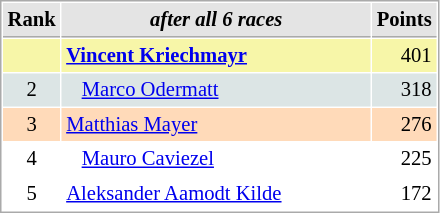<table cellspacing="1" cellpadding="3" style="border:1px solid #aaa; font-size:86%;">
<tr style="background:#e4e4e4;">
<th style="border-bottom:1px solid #aaa; width:10px;">Rank</th>
<th style="border-bottom:1px solid #aaa; width:200px; white-space:nowrap;"><em>after all 6 races</em></th>
<th style="border-bottom:1px solid #aaa; width:20px;">Points</th>
</tr>
<tr style="background:#f7f6a8;">
<td style="text-align:center;"></td>
<td> <strong><a href='#'>Vincent Kriechmayr</a></strong></td>
<td align="right">401</td>
</tr>
<tr style="background:#dce5e5;">
<td style="text-align:center;">2</td>
<td>   <a href='#'>Marco Odermatt</a></td>
<td align="right">318</td>
</tr>
<tr style="background:#ffdab9;">
<td style="text-align:center;">3</td>
<td> <a href='#'>Matthias Mayer</a></td>
<td align="right">276</td>
</tr>
<tr>
<td style="text-align:center;">4</td>
<td>   <a href='#'>Mauro Caviezel</a></td>
<td align="right">225</td>
</tr>
<tr>
<td style="text-align:center;">5</td>
<td> <a href='#'>Aleksander Aamodt Kilde</a></td>
<td align="right">172</td>
</tr>
</table>
